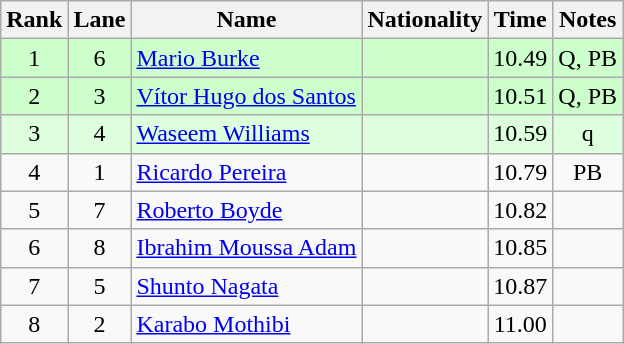<table class="wikitable sortable" style="text-align:center">
<tr>
<th>Rank</th>
<th>Lane</th>
<th>Name</th>
<th>Nationality</th>
<th>Time</th>
<th>Notes</th>
</tr>
<tr bgcolor=ccffcc>
<td>1</td>
<td>6</td>
<td align=left><a href='#'>Mario Burke</a></td>
<td align=left></td>
<td>10.49</td>
<td>Q, PB</td>
</tr>
<tr bgcolor=ccffcc>
<td>2</td>
<td>3</td>
<td align=left><a href='#'>Vítor Hugo dos Santos</a></td>
<td align=left></td>
<td>10.51</td>
<td>Q, PB</td>
</tr>
<tr bgcolor=ddffdd>
<td>3</td>
<td>4</td>
<td align=left><a href='#'>Waseem Williams</a></td>
<td align=left></td>
<td>10.59</td>
<td>q</td>
</tr>
<tr>
<td>4</td>
<td>1</td>
<td align=left><a href='#'>Ricardo Pereira</a></td>
<td align=left></td>
<td>10.79</td>
<td>PB</td>
</tr>
<tr>
<td>5</td>
<td>7</td>
<td align=left><a href='#'>Roberto Boyde</a></td>
<td align=left></td>
<td>10.82</td>
<td></td>
</tr>
<tr>
<td>6</td>
<td>8</td>
<td align=left><a href='#'>Ibrahim Moussa Adam</a></td>
<td align=left></td>
<td>10.85</td>
<td></td>
</tr>
<tr>
<td>7</td>
<td>5</td>
<td align=left><a href='#'>Shunto Nagata</a></td>
<td align=left></td>
<td>10.87</td>
<td></td>
</tr>
<tr>
<td>8</td>
<td>2</td>
<td align=left><a href='#'>Karabo Mothibi</a></td>
<td align=left></td>
<td>11.00</td>
<td></td>
</tr>
</table>
